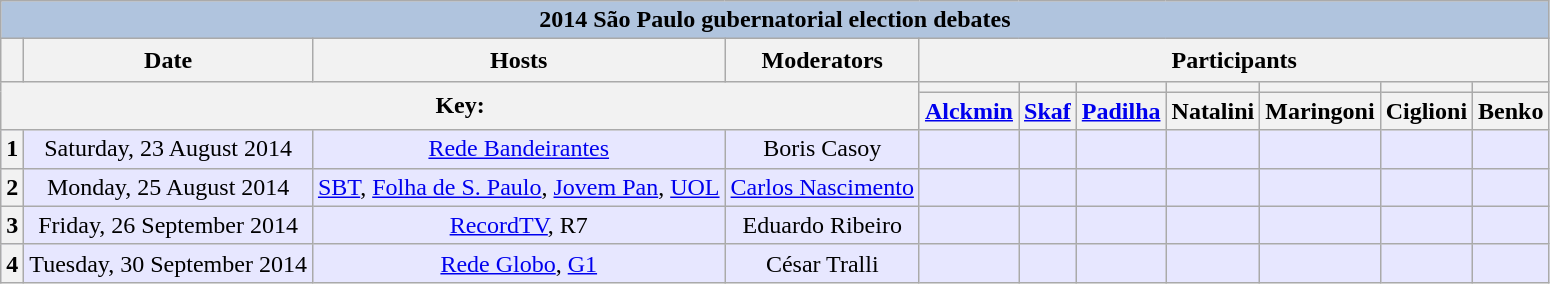<table class="plainrowheaders wikitable" style=text-align:center>
<tr>
<th colspan=11 style=background:#B0C4DE>2014 São Paulo gubernatorial election debates</th>
</tr>
<tr style=line-height:1.3>
<th></th>
<th>Date</th>
<th>Hosts</th>
<th>Moderators</th>
<th colspan=7 scope=col>Participants</th>
</tr>
<tr>
<th colspan=4 rowspan=2>Key:<br></th>
<th scope=col style=background:><small><a href='#'></a></small></th>
<th scope=col style=background:><small><a href='#'></a></small></th>
<th scope=col style=background:><small><a href='#'></a></small></th>
<th scope=col style=background:><small><a href='#'></a></small></th>
<th scope=col style=background:><small><a href='#'></a></small></th>
<th scope=col style=background:><small><a href='#'></a></small></th>
<th scope=col style=background:><small><a href='#'></a></small></th>
</tr>
<tr>
<th><a href='#'>Alckmin</a></th>
<th><a href='#'>Skaf</a></th>
<th><a href='#'>Padilha</a></th>
<th>Natalini</th>
<th>Maringoni</th>
<th>Ciglioni</th>
<th>Benko</th>
</tr>
<tr style=background:#e7e7ff>
<th scope=row style=text-align:center>1</th>
<td>Saturday, 23 August 2014</td>
<td><a href='#'>Rede Bandeirantes</a></td>
<td>Boris Casoy</td>
<td></td>
<td></td>
<td></td>
<td></td>
<td></td>
<td></td>
<td></td>
</tr>
<tr style=background:#e7e7ff>
<th scope=row style=text-align:center>2</th>
<td>Monday, 25 August 2014</td>
<td><a href='#'>SBT</a>, <a href='#'>Folha de S. Paulo</a>, <a href='#'>Jovem Pan</a>, <a href='#'>UOL</a></td>
<td><a href='#'>Carlos Nascimento</a></td>
<td></td>
<td></td>
<td></td>
<td></td>
<td></td>
<td></td>
<td></td>
</tr>
<tr style=background:#e7e7ff>
<th scope=row style=text-align:center>3</th>
<td>Friday, 26 September 2014</td>
<td><a href='#'>RecordTV</a>, R7</td>
<td>Eduardo Ribeiro</td>
<td></td>
<td></td>
<td></td>
<td></td>
<td></td>
<td></td>
<td></td>
</tr>
<tr style=background:#e7e7ff>
<th scope=row style=text-align:center>4</th>
<td>Tuesday, 30 September 2014</td>
<td><a href='#'>Rede Globo</a>, <a href='#'>G1</a></td>
<td>César Tralli</td>
<td></td>
<td></td>
<td></td>
<td></td>
<td></td>
<td></td>
<td></td>
</tr>
</table>
